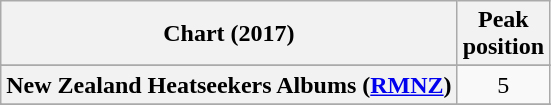<table class="wikitable sortable plainrowheaders" style="text-align:center">
<tr>
<th scope="col">Chart (2017)</th>
<th scope="col">Peak<br> position</th>
</tr>
<tr>
</tr>
<tr>
</tr>
<tr>
<th scope="row">New Zealand Heatseekers Albums (<a href='#'>RMNZ</a>)</th>
<td>5</td>
</tr>
<tr>
</tr>
<tr>
</tr>
<tr>
</tr>
<tr>
</tr>
</table>
